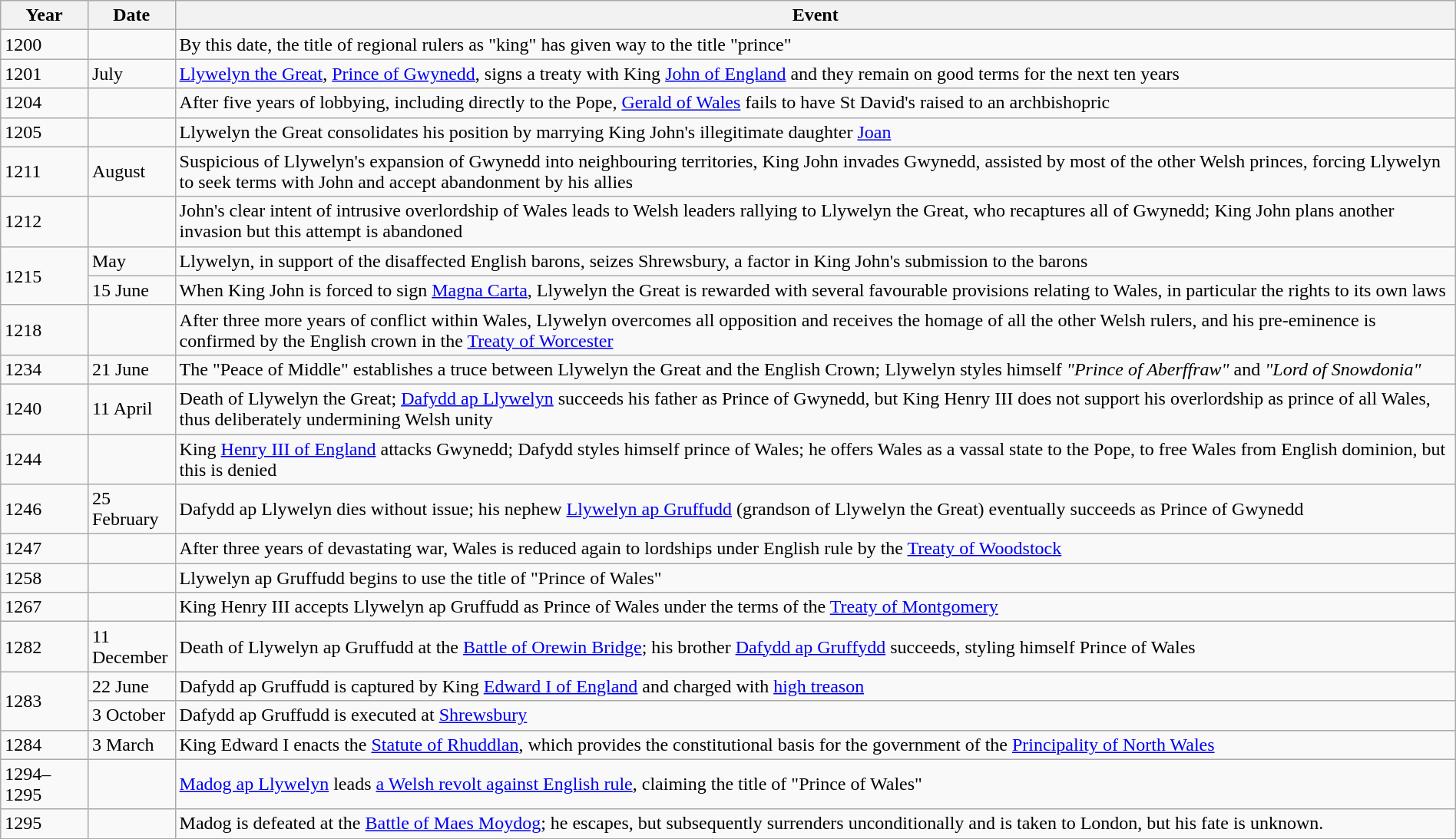<table class="wikitable" width="100%">
<tr>
<th style="width:6%">Year</th>
<th style="width:6%">Date</th>
<th>Event</th>
</tr>
<tr>
<td>1200</td>
<td></td>
<td>By this date, the title of regional rulers as "king" has given way to the title "prince"</td>
</tr>
<tr>
<td>1201</td>
<td>July</td>
<td><a href='#'>Llywelyn the Great</a>, <a href='#'>Prince of Gwynedd</a>, signs a treaty with King <a href='#'>John of England</a> and they remain on good terms for the next ten years</td>
</tr>
<tr>
<td>1204</td>
<td></td>
<td>After five years of lobbying, including directly to the Pope, <a href='#'>Gerald of Wales</a> fails to have St David's raised to an archbishopric</td>
</tr>
<tr>
<td>1205</td>
<td></td>
<td>Llywelyn the Great consolidates his position by marrying King John's illegitimate daughter <a href='#'>Joan</a></td>
</tr>
<tr>
<td>1211</td>
<td>August</td>
<td>Suspicious of Llywelyn's expansion of Gwynedd into neighbouring territories, King John invades Gwynedd, assisted by most of the other Welsh princes, forcing Llywelyn to seek terms with John and accept abandonment by his allies</td>
</tr>
<tr>
<td>1212</td>
<td></td>
<td>John's clear intent of intrusive overlordship of Wales leads to Welsh leaders rallying to Llywelyn the Great, who recaptures all of Gwynedd; King John plans another invasion but this attempt is abandoned</td>
</tr>
<tr>
<td rowspan=2>1215</td>
<td>May</td>
<td>Llywelyn, in support of the disaffected English barons, seizes Shrewsbury, a factor in King John's submission to the barons</td>
</tr>
<tr>
<td>15 June</td>
<td>When King John is forced to sign <a href='#'>Magna Carta</a>, Llywelyn the Great is rewarded with several favourable provisions relating to Wales, in particular the rights to its own laws</td>
</tr>
<tr>
<td>1218</td>
<td></td>
<td>After three more years of conflict within Wales, Llywelyn overcomes all opposition and receives the homage of all the other Welsh rulers, and his pre-eminence is confirmed by the English crown in the <a href='#'>Treaty of Worcester</a></td>
</tr>
<tr>
<td>1234</td>
<td>21 June</td>
<td>The "Peace of Middle" establishes a truce between Llywelyn the Great and the English Crown; Llywelyn styles himself <em>"Prince of Aberffraw"</em> and <em>"Lord of Snowdonia"</em></td>
</tr>
<tr>
<td>1240</td>
<td>11 April</td>
<td>Death of Llywelyn the Great; <a href='#'>Dafydd ap Llywelyn</a> succeeds his father as Prince of Gwynedd, but King Henry III does not support his overlordship as prince of all Wales, thus deliberately undermining Welsh unity</td>
</tr>
<tr>
<td>1244</td>
<td></td>
<td>King <a href='#'>Henry III of England</a> attacks Gwynedd; Dafydd styles himself prince of Wales; he offers Wales as a vassal state to the Pope, to free Wales from English dominion, but this is denied</td>
</tr>
<tr>
<td>1246</td>
<td>25 February</td>
<td>Dafydd ap Llywelyn dies without issue; his nephew <a href='#'>Llywelyn ap Gruffudd</a> (grandson of Llywelyn the Great) eventually succeeds as Prince of Gwynedd</td>
</tr>
<tr>
<td>1247</td>
<td></td>
<td>After three years of devastating war, Wales is reduced again to lordships under English rule by the <a href='#'>Treaty of Woodstock</a></td>
</tr>
<tr>
<td>1258</td>
<td></td>
<td>Llywelyn ap Gruffudd begins to use the title of "Prince of Wales"</td>
</tr>
<tr>
<td>1267</td>
<td></td>
<td>King Henry III accepts Llywelyn ap Gruffudd as Prince of Wales under the terms of the <a href='#'>Treaty of Montgomery</a></td>
</tr>
<tr>
<td>1282</td>
<td>11 December</td>
<td>Death of Llywelyn ap Gruffudd at the <a href='#'>Battle of Orewin Bridge</a>; his brother <a href='#'>Dafydd ap Gruffydd</a> succeeds, styling himself Prince of Wales</td>
</tr>
<tr>
<td rowspan=2>1283</td>
<td>22 June</td>
<td>Dafydd ap Gruffudd is captured by King <a href='#'>Edward I of England</a> and charged with <a href='#'>high treason</a></td>
</tr>
<tr>
<td>3 October</td>
<td>Dafydd ap Gruffudd is executed at <a href='#'>Shrewsbury</a></td>
</tr>
<tr>
<td>1284</td>
<td>3 March</td>
<td>King Edward I enacts the <a href='#'>Statute of Rhuddlan</a>, which provides the constitutional basis for the government of the <a href='#'>Principality of North Wales</a></td>
</tr>
<tr>
<td>1294–1295</td>
<td></td>
<td><a href='#'>Madog ap Llywelyn</a> leads <a href='#'>a Welsh revolt against English rule</a>, claiming the title of "Prince of Wales"</td>
</tr>
<tr>
<td>1295</td>
<td></td>
<td>Madog is defeated at the <a href='#'>Battle of Maes Moydog</a>; he escapes, but subsequently surrenders unconditionally and is taken to London, but his fate is unknown.</td>
</tr>
</table>
